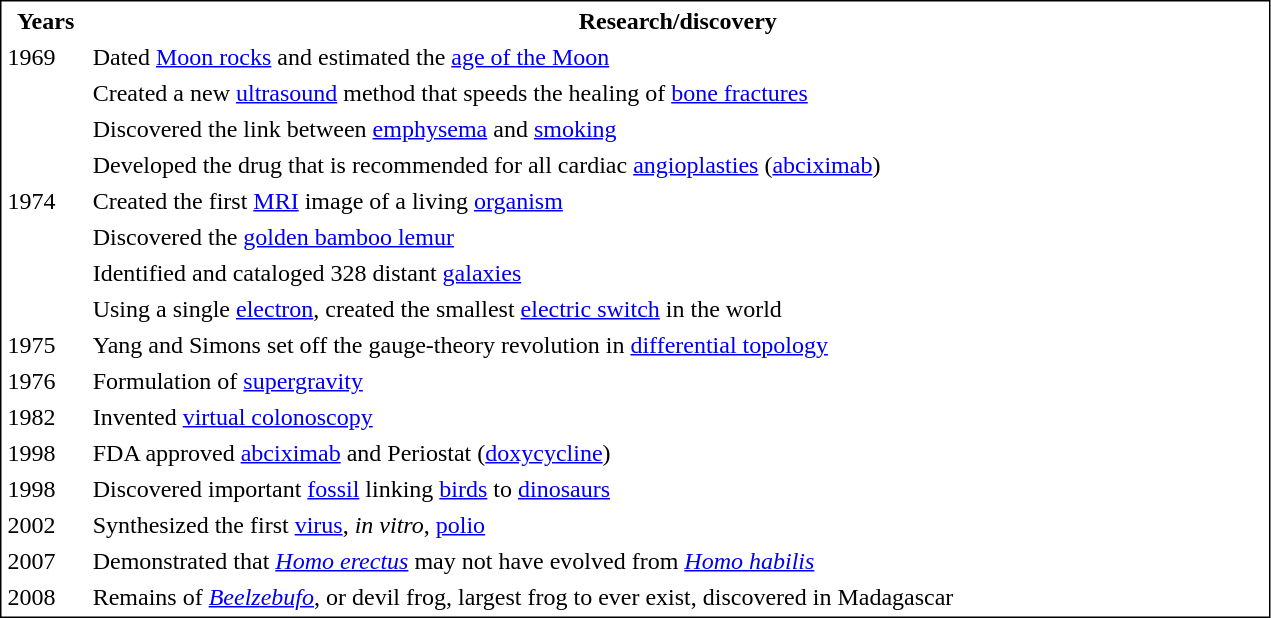<table style="border:1px solid #000; width:67%;" cellpadding="2">
<tr>
<th width="30">Years</th>
<th style="width:600px;">Research/discovery</th>
</tr>
<tr>
<td>1969</td>
<td>Dated <a href='#'>Moon rocks</a> and estimated the <a href='#'>age of the Moon</a></td>
</tr>
<tr>
<td></td>
<td>Created a new <a href='#'>ultrasound</a> method that speeds the healing of <a href='#'>bone fractures</a></td>
</tr>
<tr>
<td></td>
<td>Discovered the link between <a href='#'>emphysema</a> and <a href='#'>smoking</a></td>
</tr>
<tr>
<td></td>
<td>Developed the drug that is recommended for all cardiac <a href='#'>angioplasties</a> (<a href='#'>abciximab</a>)</td>
</tr>
<tr>
<td>1974</td>
<td>Created the first <a href='#'>MRI</a> image of a living <a href='#'>organism</a></td>
</tr>
<tr>
<td></td>
<td>Discovered the <a href='#'>golden bamboo lemur</a></td>
</tr>
<tr>
<td></td>
<td>Identified and cataloged 328 distant <a href='#'>galaxies</a></td>
</tr>
<tr>
<td></td>
<td>Using a single <a href='#'>electron</a>, created the smallest <a href='#'>electric switch</a> in the world</td>
</tr>
<tr>
<td>1975</td>
<td>Yang and Simons set off the gauge-theory revolution in <a href='#'>differential topology</a></td>
</tr>
<tr>
<td>1976</td>
<td>Formulation of <a href='#'>supergravity</a></td>
</tr>
<tr>
<td>1982</td>
<td>Invented <a href='#'>virtual colonoscopy</a></td>
</tr>
<tr>
<td>1998</td>
<td>FDA approved <a href='#'>abciximab</a> and Periostat (<a href='#'>doxycycline</a>)</td>
</tr>
<tr>
<td>1998</td>
<td>Discovered important <a href='#'>fossil</a> linking <a href='#'>birds</a> to <a href='#'>dinosaurs</a></td>
</tr>
<tr>
<td>2002</td>
<td>Synthesized the first <a href='#'>virus</a>, <em>in vitro</em>, <a href='#'>polio</a></td>
</tr>
<tr>
<td>2007</td>
<td>Demonstrated that <em><a href='#'>Homo erectus</a></em> may not have evolved from <em><a href='#'>Homo habilis</a></em></td>
</tr>
<tr>
<td>2008</td>
<td>Remains of <em><a href='#'>Beelzebufo</a></em>, or devil frog, largest frog to ever exist, discovered in Madagascar</td>
</tr>
</table>
